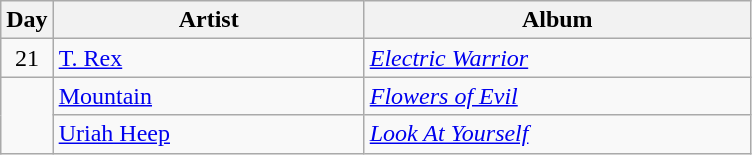<table class="wikitable" border="1">
<tr>
<th>Day</th>
<th width="200">Artist</th>
<th width="250">Album</th>
</tr>
<tr>
<td style="text-align:center;" rowspan="1">21</td>
<td><a href='#'>T. Rex</a></td>
<td><em><a href='#'>Electric Warrior</a></em></td>
</tr>
<tr>
<td rowspan="2"></td>
<td><a href='#'>Mountain</a></td>
<td><em><a href='#'>Flowers of Evil</a></em></td>
</tr>
<tr>
<td><a href='#'>Uriah Heep</a></td>
<td><em><a href='#'>Look At Yourself</a></em></td>
</tr>
</table>
